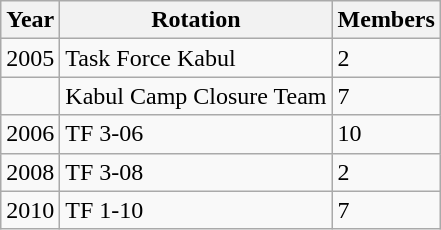<table class="wikitable">
<tr>
<th>Year</th>
<th>Rotation</th>
<th>Members</th>
</tr>
<tr>
<td>2005</td>
<td>Task Force Kabul</td>
<td>2</td>
</tr>
<tr>
<td></td>
<td>Kabul Camp Closure Team</td>
<td>7</td>
</tr>
<tr>
<td>2006</td>
<td>TF 3-06</td>
<td>10</td>
</tr>
<tr>
<td>2008</td>
<td>TF 3-08</td>
<td>2</td>
</tr>
<tr>
<td>2010</td>
<td>TF 1-10</td>
<td>7</td>
</tr>
</table>
